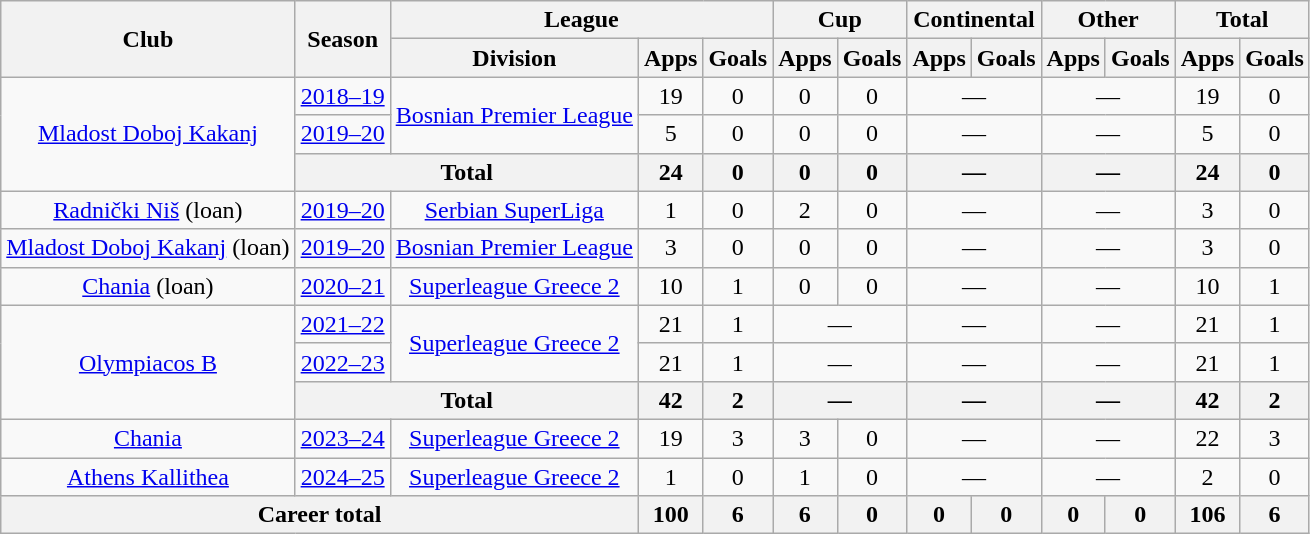<table class=wikitable style="text-align: center">
<tr>
<th rowspan=2>Club</th>
<th rowspan=2>Season</th>
<th colspan=3>League</th>
<th colspan=2>Cup</th>
<th colspan=2>Continental</th>
<th colspan=2>Other</th>
<th colspan=2>Total</th>
</tr>
<tr>
<th>Division</th>
<th>Apps</th>
<th>Goals</th>
<th>Apps</th>
<th>Goals</th>
<th>Apps</th>
<th>Goals</th>
<th>Apps</th>
<th>Goals</th>
<th>Apps</th>
<th>Goals</th>
</tr>
<tr>
<td rowspan=3><a href='#'>Mladost Doboj Kakanj</a></td>
<td><a href='#'>2018–19</a></td>
<td rowspan="2"><a href='#'>Bosnian Premier League</a></td>
<td>19</td>
<td>0</td>
<td>0</td>
<td>0</td>
<td colspan="2">—</td>
<td colspan="2">—</td>
<td>19</td>
<td>0</td>
</tr>
<tr>
<td><a href='#'>2019–20</a></td>
<td>5</td>
<td>0</td>
<td>0</td>
<td>0</td>
<td colspan="2">—</td>
<td colspan="2">—</td>
<td>5</td>
<td>0</td>
</tr>
<tr>
<th colspan=2>Total</th>
<th>24</th>
<th>0</th>
<th>0</th>
<th>0</th>
<th colspan="2">—</th>
<th colspan="2">—</th>
<th>24</th>
<th>0</th>
</tr>
<tr>
<td><a href='#'>Radnički Niš</a> (loan)</td>
<td><a href='#'>2019–20</a></td>
<td><a href='#'>Serbian SuperLiga</a></td>
<td>1</td>
<td>0</td>
<td>2</td>
<td>0</td>
<td colspan="2">—</td>
<td colspan="2">—</td>
<td>3</td>
<td>0</td>
</tr>
<tr>
<td><a href='#'>Mladost Doboj Kakanj</a> (loan)</td>
<td><a href='#'>2019–20</a></td>
<td><a href='#'>Bosnian Premier League</a></td>
<td>3</td>
<td>0</td>
<td>0</td>
<td>0</td>
<td colspan="2">—</td>
<td colspan="2">—</td>
<td>3</td>
<td>0</td>
</tr>
<tr>
<td><a href='#'>Chania</a> (loan)</td>
<td><a href='#'>2020–21</a></td>
<td><a href='#'>Superleague Greece 2</a></td>
<td>10</td>
<td>1</td>
<td>0</td>
<td>0</td>
<td colspan="2">—</td>
<td colspan="2">—</td>
<td>10</td>
<td>1</td>
</tr>
<tr>
<td rowspan="3"><a href='#'>Olympiacos B</a></td>
<td><a href='#'>2021–22</a></td>
<td rowspan="2"><a href='#'>Superleague Greece 2</a></td>
<td>21</td>
<td>1</td>
<td colspan="2">—</td>
<td colspan="2">—</td>
<td colspan="2">—</td>
<td>21</td>
<td>1</td>
</tr>
<tr>
<td><a href='#'>2022–23</a></td>
<td>21</td>
<td>1</td>
<td colspan="2">—</td>
<td colspan="2">—</td>
<td colspan="2">—</td>
<td>21</td>
<td>1</td>
</tr>
<tr>
<th colspan="2">Total</th>
<th>42</th>
<th>2</th>
<th colspan="2">—</th>
<th colspan="2">—</th>
<th colspan="2">—</th>
<th>42</th>
<th>2</th>
</tr>
<tr>
<td><a href='#'>Chania</a></td>
<td><a href='#'>2023–24</a></td>
<td><a href='#'>Superleague Greece 2</a></td>
<td>19</td>
<td>3</td>
<td>3</td>
<td>0</td>
<td colspan="2">—</td>
<td colspan="2">—</td>
<td>22</td>
<td>3</td>
</tr>
<tr>
<td><a href='#'>Athens Kallithea</a></td>
<td><a href='#'>2024–25</a></td>
<td><a href='#'>Superleague Greece 2</a></td>
<td>1</td>
<td>0</td>
<td>1</td>
<td>0</td>
<td colspan="2">—</td>
<td colspan="2">—</td>
<td>2</td>
<td>0</td>
</tr>
<tr>
<th colspan=3>Career total</th>
<th>100</th>
<th>6</th>
<th>6</th>
<th>0</th>
<th>0</th>
<th>0</th>
<th>0</th>
<th>0</th>
<th>106</th>
<th>6</th>
</tr>
</table>
